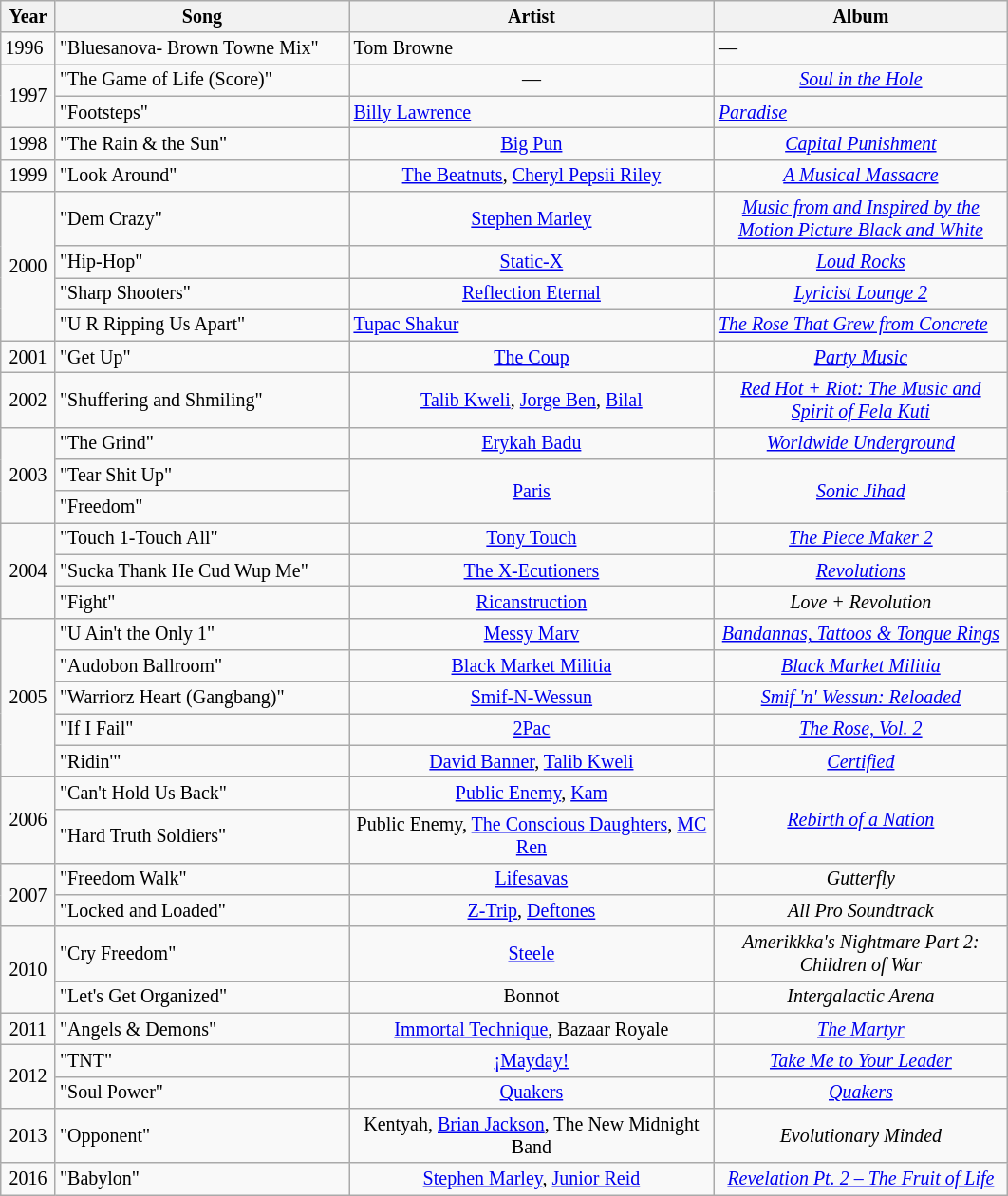<table class="wikitable" style="font-size: 10pt">
<tr>
<th style="width:32px;">Year</th>
<th style="width:200px;">Song</th>
<th style="width:250px;">Artist</th>
<th style="width:200px;">Album</th>
</tr>
<tr>
<td>1996</td>
<td>"Bluesanova- Brown Towne Mix"</td>
<td>Tom Browne</td>
<td>—</td>
</tr>
<tr>
<td rowspan="2" align="center">1997</td>
<td>"The Game of Life (Score)"</td>
<td style="text-align:center;">—</td>
<td style="text-align:center;"><em><a href='#'>Soul in the Hole</a></em></td>
</tr>
<tr>
<td>"Footsteps"</td>
<td><a href='#'>Billy Lawrence</a></td>
<td><a href='#'><em>Paradise</em></a></td>
</tr>
<tr>
<td align="center">1998</td>
<td>"The Rain & the Sun"</td>
<td style="text-align:center;"><a href='#'>Big Pun</a></td>
<td style="text-align:center;"><em><a href='#'>Capital Punishment</a></em></td>
</tr>
<tr>
<td align="center">1999</td>
<td>"Look Around"</td>
<td style="text-align:center;"><a href='#'>The Beatnuts</a>, <a href='#'>Cheryl Pepsii Riley</a></td>
<td style="text-align:center;"><em><a href='#'>A Musical Massacre</a></em></td>
</tr>
<tr>
<td rowspan="4" align="center">2000</td>
<td>"Dem Crazy"</td>
<td style="text-align:center;"><a href='#'>Stephen Marley</a></td>
<td style="text-align:center;"><em><a href='#'>Music from and Inspired by the Motion Picture Black and White</a></em></td>
</tr>
<tr>
<td>"Hip-Hop"</td>
<td style="text-align:center;"><a href='#'>Static-X</a></td>
<td style="text-align:center;"><em><a href='#'>Loud Rocks</a></em></td>
</tr>
<tr>
<td>"Sharp Shooters"</td>
<td style="text-align:center;"><a href='#'>Reflection Eternal</a></td>
<td style="text-align:center;"><em><a href='#'>Lyricist Lounge 2</a></em></td>
</tr>
<tr>
<td>"U R Ripping Us Apart"</td>
<td><a href='#'>Tupac Shakur</a></td>
<td><a href='#'><em>The Rose That Grew from Concrete</em></a></td>
</tr>
<tr>
<td align="center">2001</td>
<td>"Get Up"</td>
<td style="text-align:center;"><a href='#'>The Coup</a></td>
<td style="text-align:center;"><em><a href='#'>Party Music</a></em></td>
</tr>
<tr>
<td align="center">2002</td>
<td>"Shuffering and Shmiling"</td>
<td style="text-align:center;"><a href='#'>Talib Kweli</a>, <a href='#'>Jorge Ben</a>, <a href='#'>Bilal</a></td>
<td style="text-align:center;"><em><a href='#'>Red Hot + Riot: The Music and Spirit of Fela Kuti</a></em></td>
</tr>
<tr>
<td rowspan="3" align="center">2003</td>
<td>"The Grind"</td>
<td style="text-align:center;"><a href='#'>Erykah Badu</a></td>
<td style="text-align:center;"><em><a href='#'>Worldwide Underground</a></em></td>
</tr>
<tr>
<td>"Tear Shit Up"</td>
<td rowspan="2" style="text-align:center;"><a href='#'>Paris</a></td>
<td rowspan="2" style="text-align:center;"><em><a href='#'>Sonic Jihad</a></em></td>
</tr>
<tr>
<td>"Freedom"</td>
</tr>
<tr>
<td rowspan="3" align="center">2004</td>
<td>"Touch 1-Touch All"</td>
<td style="text-align:center;"><a href='#'>Tony Touch</a></td>
<td style="text-align:center;"><em><a href='#'>The Piece Maker 2</a></em></td>
</tr>
<tr>
<td>"Sucka Thank He Cud Wup Me"</td>
<td style="text-align:center;"><a href='#'>The X-Ecutioners</a></td>
<td style="text-align:center;"><em><a href='#'>Revolutions</a></em></td>
</tr>
<tr>
<td>"Fight"</td>
<td style="text-align:center;"><a href='#'>Ricanstruction</a></td>
<td style="text-align:center;"><em>Love + Revolution</em></td>
</tr>
<tr>
<td rowspan="5" align="center">2005</td>
<td>"U Ain't the Only 1"</td>
<td style="text-align:center;"><a href='#'>Messy Marv</a></td>
<td style="text-align:center;"><em><a href='#'>Bandannas, Tattoos & Tongue Rings</a></em></td>
</tr>
<tr>
<td>"Audobon Ballroom"</td>
<td style="text-align:center;"><a href='#'>Black Market Militia</a></td>
<td style="text-align:center;"><em><a href='#'>Black Market Militia</a></em></td>
</tr>
<tr>
<td>"Warriorz Heart (Gangbang)"</td>
<td style="text-align:center;"><a href='#'>Smif-N-Wessun</a></td>
<td style="text-align:center;"><em><a href='#'>Smif 'n' Wessun: Reloaded</a></em></td>
</tr>
<tr>
<td>"If I Fail"</td>
<td style="text-align:center;"><a href='#'>2Pac</a></td>
<td style="text-align:center;"><em><a href='#'>The Rose, Vol. 2</a></em></td>
</tr>
<tr>
<td>"Ridin'"</td>
<td style="text-align:center;"><a href='#'>David Banner</a>, <a href='#'>Talib Kweli</a></td>
<td style="text-align:center;"><em><a href='#'>Certified</a></em></td>
</tr>
<tr>
<td rowspan="2" align="center">2006</td>
<td>"Can't Hold Us Back"</td>
<td style="text-align:center;"><a href='#'>Public Enemy</a>, <a href='#'>Kam</a></td>
<td rowspan="2" style="text-align:center;"><em><a href='#'>Rebirth of a Nation</a></em></td>
</tr>
<tr>
<td>"Hard Truth Soldiers"</td>
<td style="text-align:center;">Public Enemy, <a href='#'>The Conscious Daughters</a>, <a href='#'>MC Ren</a></td>
</tr>
<tr>
<td rowspan="2" style="text-align:center;">2007</td>
<td>"Freedom Walk"</td>
<td style="text-align:center;"><a href='#'>Lifesavas</a></td>
<td style="text-align:center;"><em>Gutterfly</em></td>
</tr>
<tr>
<td>"Locked and Loaded"</td>
<td style="text-align:center;"><a href='#'>Z-Trip</a>, <a href='#'>Deftones</a></td>
<td style="text-align:center;"><em>All Pro Soundtrack</em></td>
</tr>
<tr>
<td rowspan="2" align="center">2010</td>
<td>"Cry Freedom"</td>
<td style="text-align:center;"><a href='#'>Steele</a></td>
<td style="text-align:center;"><em>Amerikkka's Nightmare Part 2: Children of War</em></td>
</tr>
<tr>
<td>"Let's Get Organized"</td>
<td style="text-align:center;">Bonnot</td>
<td style="text-align:center;"><em>Intergalactic Arena</em></td>
</tr>
<tr>
<td style="text-align:center;">2011</td>
<td>"Angels & Demons"</td>
<td style="text-align:center;"><a href='#'>Immortal Technique</a>, Bazaar Royale</td>
<td style="text-align:center;"><em><a href='#'>The Martyr</a></em></td>
</tr>
<tr>
<td rowspan="2" style="text-align:center;">2012</td>
<td>"TNT"</td>
<td style="text-align:center;"><a href='#'>¡Mayday!</a></td>
<td style="text-align:center;"><em><a href='#'>Take Me to Your Leader</a></em></td>
</tr>
<tr>
<td>"Soul Power"</td>
<td style="text-align:center;"><a href='#'>Quakers</a></td>
<td style="text-align:center;"><em><a href='#'>Quakers</a></em></td>
</tr>
<tr>
<td style="text-align:center;">2013</td>
<td>"Opponent"</td>
<td style="text-align:center;">Kentyah, <a href='#'>Brian Jackson</a>, The New Midnight Band</td>
<td style="text-align:center;"><em>Evolutionary Minded</em></td>
</tr>
<tr>
<td style="text-align:center;">2016</td>
<td>"Babylon"</td>
<td style="text-align:center;"><a href='#'>Stephen Marley</a>, <a href='#'>Junior Reid</a></td>
<td style="text-align:center;"><em><a href='#'>Revelation Pt. 2 – The Fruit of Life</a></em></td>
</tr>
</table>
